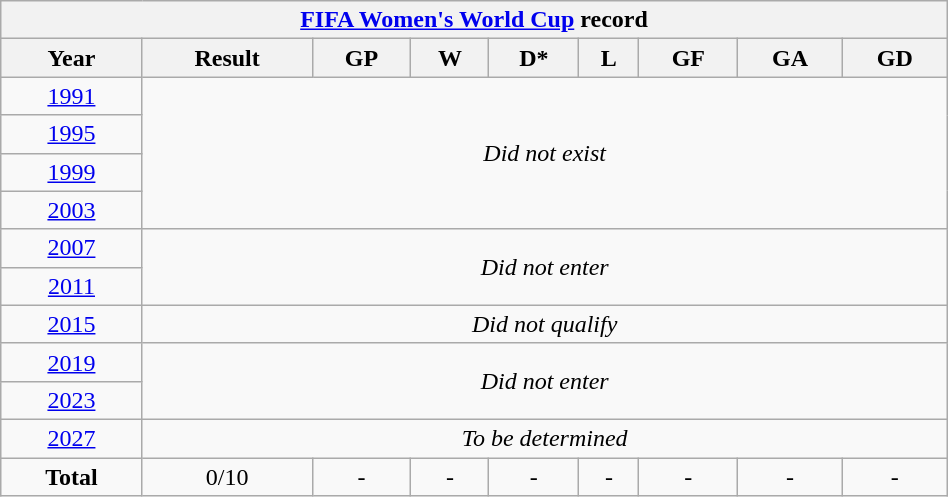<table class="wikitable" style="text-align: center; width:50%;">
<tr>
<th colspan=10><a href='#'>FIFA Women's World Cup</a> record</th>
</tr>
<tr>
<th>Year</th>
<th>Result</th>
<th>GP</th>
<th>W</th>
<th>D*</th>
<th>L</th>
<th>GF</th>
<th>GA</th>
<th>GD</th>
</tr>
<tr>
<td> <a href='#'>1991</a></td>
<td rowspan=4 colspan=8><em>Did not exist </em></td>
</tr>
<tr>
<td> <a href='#'>1995</a></td>
</tr>
<tr>
<td> <a href='#'>1999</a></td>
</tr>
<tr>
<td> <a href='#'>2003</a></td>
</tr>
<tr>
<td> <a href='#'>2007</a></td>
<td rowspan=2 colspan=8><em>Did not enter</em></td>
</tr>
<tr>
<td> <a href='#'>2011</a></td>
</tr>
<tr>
<td> <a href='#'>2015</a></td>
<td colspan=8><em>Did not qualify</em></td>
</tr>
<tr>
<td> <a href='#'>2019</a></td>
<td rowspan=2 colspan=8><em>Did not enter</em></td>
</tr>
<tr>
<td> <a href='#'>2023</a></td>
</tr>
<tr>
<td> <a href='#'>2027</a></td>
<td colspan=8><em>To be determined</em></td>
</tr>
<tr>
<td><strong>Total</strong></td>
<td>0/10</td>
<td>-</td>
<td>-</td>
<td>-</td>
<td>-</td>
<td>-</td>
<td>-</td>
<td>-</td>
</tr>
</table>
